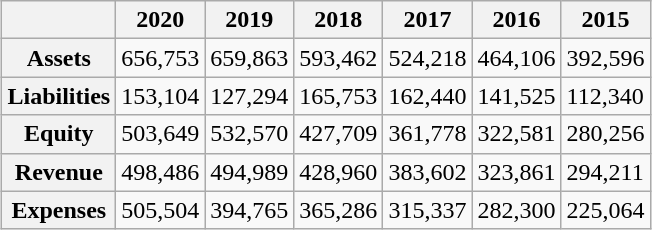<table class="wikitable" style="margin-left: auto; margin-right: auto; border: none;">
<tr>
<th></th>
<th>2020</th>
<th>2019</th>
<th>2018</th>
<th>2017</th>
<th>2016</th>
<th>2015</th>
</tr>
<tr>
<th><strong>Assets</strong></th>
<td>656,753</td>
<td>659,863</td>
<td>593,462</td>
<td>524,218</td>
<td>464,106</td>
<td>392,596</td>
</tr>
<tr>
<th><strong>Liabilities</strong></th>
<td>153,104</td>
<td>127,294</td>
<td>165,753</td>
<td>162,440</td>
<td>141,525</td>
<td>112,340</td>
</tr>
<tr>
<th><strong>Equity</strong></th>
<td>503,649</td>
<td>532,570</td>
<td>427,709</td>
<td>361,778</td>
<td>322,581</td>
<td>280,256</td>
</tr>
<tr>
<th><strong>Revenue</strong></th>
<td>498,486</td>
<td>494,989</td>
<td>428,960</td>
<td>383,602</td>
<td>323,861</td>
<td>294,211</td>
</tr>
<tr>
<th><strong>Expenses</strong></th>
<td>505,504</td>
<td>394,765</td>
<td>365,286</td>
<td>315,337</td>
<td>282,300</td>
<td>225,064</td>
</tr>
</table>
